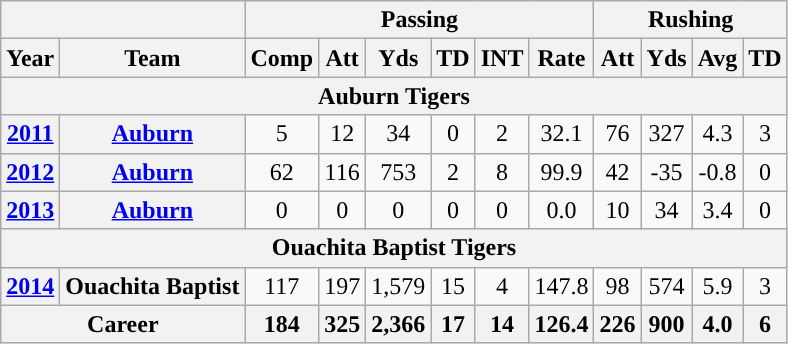<table class="wikitable" style="text-align:center;">
<tr>
<th colspan="2"></th>
<th colspan="6">Passing</th>
<th colspan="4">Rushing</th>
</tr>
<tr>
<th>Year</th>
<th>Team</th>
<th>Comp</th>
<th>Att</th>
<th>Yds</th>
<th>TD</th>
<th>INT</th>
<th>Rate</th>
<th>Att</th>
<th>Yds</th>
<th>Avg</th>
<th>TD</th>
</tr>
<tr>
<th colspan="12">Auburn Tigers</th>
</tr>
<tr>
<th><a href='#'>2011</a></th>
<th><a href='#'>Auburn</a></th>
<td>5</td>
<td>12</td>
<td>34</td>
<td>0</td>
<td>2</td>
<td>32.1</td>
<td>76</td>
<td>327</td>
<td>4.3</td>
<td>3</td>
</tr>
<tr>
<th><a href='#'>2012</a></th>
<th><a href='#'>Auburn</a></th>
<td>62</td>
<td>116</td>
<td>753</td>
<td>2</td>
<td>8</td>
<td>99.9</td>
<td>42</td>
<td>-35</td>
<td>-0.8</td>
<td>0</td>
</tr>
<tr>
<th><a href='#'>2013</a></th>
<th><a href='#'>Auburn</a></th>
<td>0</td>
<td>0</td>
<td>0</td>
<td>0</td>
<td>0</td>
<td>0.0</td>
<td>10</td>
<td>34</td>
<td>3.4</td>
<td>0</td>
</tr>
<tr>
<th colspan="12">Ouachita Baptist Tigers</th>
</tr>
<tr>
<th><a href='#'>2014</a></th>
<th>Ouachita Baptist</th>
<td>117</td>
<td>197</td>
<td>1,579</td>
<td>15</td>
<td>4</td>
<td>147.8</td>
<td>98</td>
<td>574</td>
<td>5.9</td>
<td>3</td>
</tr>
<tr style="background:#eee;">
<th colspan=2><strong>Career</strong></th>
<th>184</th>
<th>325</th>
<th>2,366</th>
<th>17</th>
<th>14</th>
<th>126.4</th>
<th>226</th>
<th>900</th>
<th>4.0</th>
<th>6</th>
</tr>
</table>
